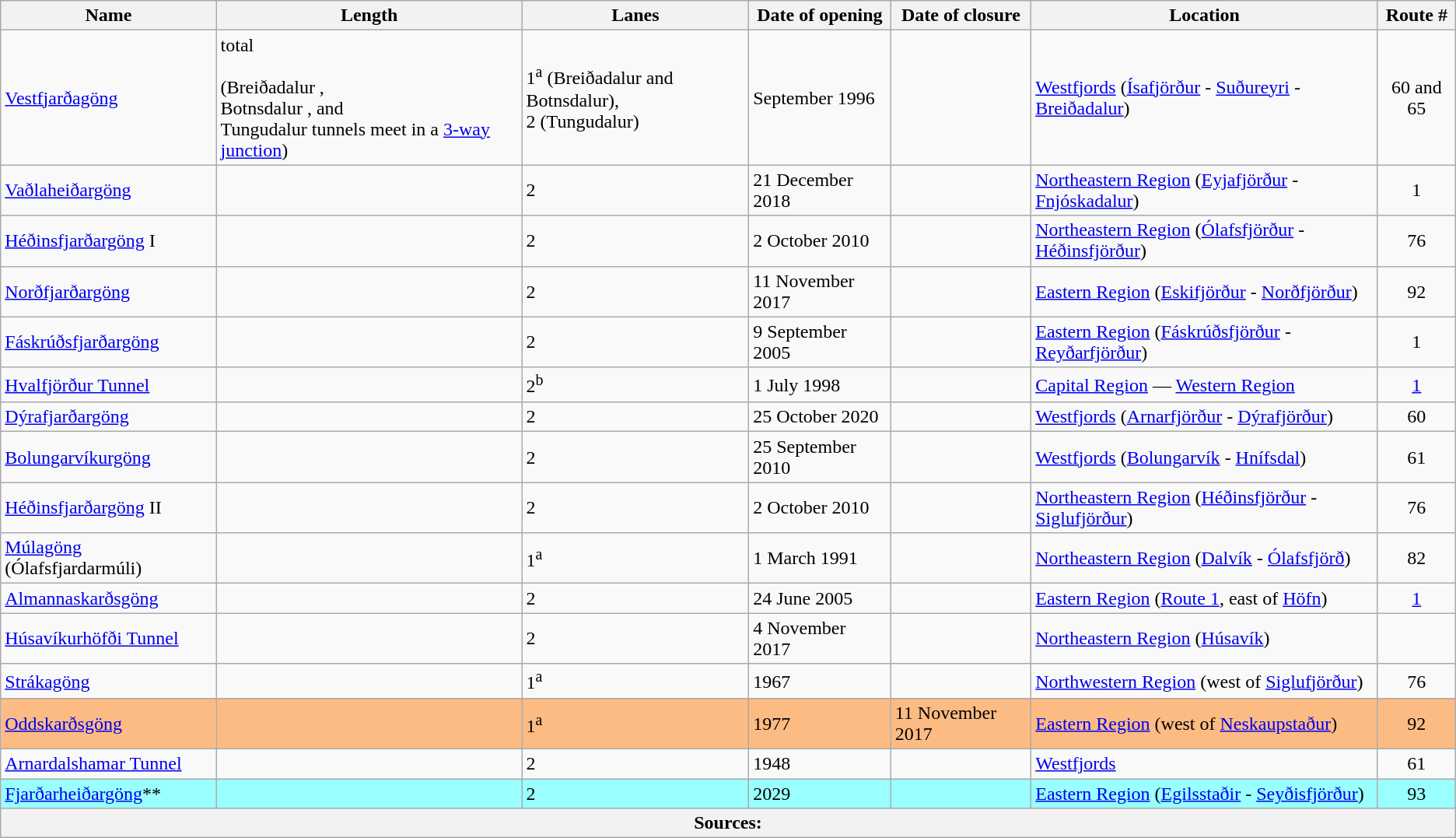<table class="wikitable sortable">
<tr>
<th>Name</th>
<th>Length</th>
<th>Lanes</th>
<th>Date of opening</th>
<th>Date of closure</th>
<th>Location</th>
<th>Route #</th>
</tr>
<tr>
<td align="left"><a href='#'>Vestfjarðagöng</a></td>
<td> total<br><br>(Breiðadalur ,<br>
Botnsdalur , and<br>
Tungudalur  tunnels meet in a <a href='#'>3-way junction</a>)</td>
<td>1<sup>a</sup> (Breiðadalur and Botnsdalur),<br>2 (Tungudalur)</td>
<td>September 1996</td>
<td></td>
<td><a href='#'>Westfjords</a> (<a href='#'>Ísafjörður</a> - <a href='#'>Suðureyri</a> - <a href='#'>Breiðadalur</a>)</td>
<td align="center">60 and 65</td>
</tr>
<tr>
<td align="left"><a href='#'>Vaðlaheiðargöng</a></td>
<td></td>
<td>2</td>
<td>21 December 2018</td>
<td></td>
<td><a href='#'>Northeastern Region</a> (<a href='#'>Eyjafjörður</a> - <a href='#'>Fnjóskadalur</a>)</td>
<td align="center">1</td>
</tr>
<tr>
<td><a href='#'>Héðinsfjarðargöng</a> I</td>
<td></td>
<td>2</td>
<td>2 October 2010</td>
<td></td>
<td><a href='#'>Northeastern Region</a> (<a href='#'>Ólafsfjörður</a> - <a href='#'>Héðinsfjörður</a>)</td>
<td align="center">76</td>
</tr>
<tr>
<td align="left"><a href='#'>Norðfjarðargöng</a></td>
<td></td>
<td>2</td>
<td>11 November 2017</td>
<td></td>
<td><a href='#'>Eastern Region</a> (<a href='#'>Eskifjörður</a> - <a href='#'>Norðfjörður</a>)</td>
<td align="center">92</td>
</tr>
<tr>
<td align="left"><a href='#'>Fáskrúðsfjarðargöng</a></td>
<td></td>
<td>2</td>
<td>9 September 2005</td>
<td></td>
<td><a href='#'>Eastern Region</a> (<a href='#'>Fáskrúðsfjörður</a> - <a href='#'>Reyðarfjörður</a>)</td>
<td align="center">1</td>
</tr>
<tr>
<td align="left"><a href='#'>Hvalfjörður Tunnel</a></td>
<td></td>
<td>2<sup>b</sup></td>
<td>1 July 1998</td>
<td></td>
<td><a href='#'>Capital Region</a> — <a href='#'>Western Region</a></td>
<td align="center"><a href='#'>1</a></td>
</tr>
<tr>
<td align="left"><a href='#'>Dýrafjarðargöng</a></td>
<td></td>
<td>2</td>
<td>25 October 2020</td>
<td></td>
<td><a href='#'>Westfjords</a> (<a href='#'>Arnarfjörður</a> - <a href='#'>Dýrafjörður</a>)</td>
<td align="center">60</td>
</tr>
<tr>
<td align="left"><a href='#'>Bolungarvíkurgöng</a></td>
<td></td>
<td>2</td>
<td>25 September 2010</td>
<td></td>
<td><a href='#'>Westfjords</a> (<a href='#'>Bolungarvík</a> - <a href='#'>Hnífsdal</a>)</td>
<td align ="center">61</td>
</tr>
<tr>
<td align="left"><a href='#'>Héðinsfjarðargöng</a> II</td>
<td></td>
<td>2</td>
<td>2 October 2010</td>
<td></td>
<td><a href='#'>Northeastern Region</a> (<a href='#'>Héðinsfjörður</a> - <a href='#'>Siglufjörður</a>)</td>
<td align="center">76</td>
</tr>
<tr>
<td align="left"><a href='#'>Múlagöng</a> (Ólafsfjardarmúli)</td>
<td></td>
<td>1<sup>a</sup></td>
<td>1 March 1991</td>
<td></td>
<td><a href='#'>Northeastern Region</a> (<a href='#'>Dalvík</a> - <a href='#'>Ólafsfjörð</a>)</td>
<td align="center">82</td>
</tr>
<tr>
<td align="left"><a href='#'>Almannaskarðsgöng</a></td>
<td></td>
<td>2</td>
<td>24 June 2005</td>
<td></td>
<td><a href='#'>Eastern Region</a> (<a href='#'>Route 1</a>, east of <a href='#'>Höfn</a>)</td>
<td align="center"><a href='#'>1</a></td>
</tr>
<tr>
<td align="left"><a href='#'>Húsavíkurhöfði Tunnel</a></td>
<td></td>
<td>2</td>
<td>4 November 2017</td>
<td></td>
<td><a href='#'>Northeastern Region</a> (<a href='#'>Húsavík</a>)</td>
<td align="center"></td>
</tr>
<tr>
<td align="left"><a href='#'>Strákagöng</a></td>
<td></td>
<td>1<sup>a</sup></td>
<td>1967</td>
<td></td>
<td><a href='#'>Northwestern Region</a> (west of <a href='#'>Siglufjörður</a>)</td>
<td align="center">76</td>
</tr>
<tr>
<td style="background-color: #fdbb84" align="left"><a href='#'>Oddskarðsgöng</a></td>
<td style="background-color: #fdbb84"></td>
<td style="background-color: #fdbb84">1<sup>a</sup></td>
<td style="background-color: #fdbb84">1977</td>
<td style="background-color: #fdbb84">11 November 2017</td>
<td style="background-color: #fdbb84"><a href='#'>Eastern Region</a> (west of <a href='#'>Neskaupstaður</a>)</td>
<td style="background-color: #fdbb84" align="center">92</td>
</tr>
<tr>
<td align="left"><a href='#'>Arnardalshamar Tunnel</a></td>
<td></td>
<td>2</td>
<td>1948</td>
<td></td>
<td><a href='#'>Westfjords</a></td>
<td align="center">61</td>
</tr>
<tr>
<td style="background-color: #99FFFF" align="left"><a href='#'>Fjarðarheiðargöng</a>**</td>
<td style="background-color: #99FFFF"></td>
<td style="background-color: #99FFFF">2</td>
<td style="background-color: #99FFFF">2029</td>
<td style="background-color: #99FFFF"></td>
<td style="background-color: #99FFFF"><a href='#'>Eastern Region</a> (<a href='#'>Egilsstaðir</a> - <a href='#'>Seyðisfjörður</a>)</td>
<td style="background-color: #99FFFF" align="center">93</td>
</tr>
<tr>
<th colspan="9">Sources:</th>
</tr>
</table>
